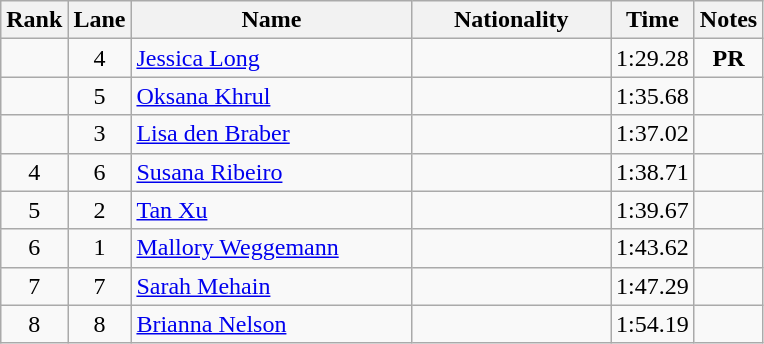<table class="wikitable sortable" style="text-align:center">
<tr>
<th>Rank</th>
<th>Lane</th>
<th style="width:180px">Name</th>
<th style="width:125px">Nationality</th>
<th>Time</th>
<th>Notes</th>
</tr>
<tr>
<td></td>
<td>4</td>
<td style="text-align:left;"><a href='#'>Jessica Long</a></td>
<td style="text-align:left;"></td>
<td>1:29.28</td>
<td><strong>PR</strong></td>
</tr>
<tr>
<td></td>
<td>5</td>
<td style="text-align:left;"><a href='#'>Oksana Khrul</a></td>
<td style="text-align:left;"></td>
<td>1:35.68</td>
<td></td>
</tr>
<tr>
<td></td>
<td>3</td>
<td style="text-align:left;"><a href='#'>Lisa den Braber</a></td>
<td style="text-align:left;"></td>
<td>1:37.02</td>
<td></td>
</tr>
<tr>
<td>4</td>
<td>6</td>
<td style="text-align:left;"><a href='#'>Susana Ribeiro</a></td>
<td style="text-align:left;"></td>
<td>1:38.71</td>
<td></td>
</tr>
<tr>
<td>5</td>
<td>2</td>
<td style="text-align:left;"><a href='#'>Tan Xu</a></td>
<td style="text-align:left;"></td>
<td>1:39.67</td>
<td></td>
</tr>
<tr>
<td>6</td>
<td>1</td>
<td style="text-align:left;"><a href='#'>Mallory Weggemann</a></td>
<td style="text-align:left;"></td>
<td>1:43.62</td>
<td></td>
</tr>
<tr>
<td>7</td>
<td>7</td>
<td style="text-align:left;"><a href='#'>Sarah Mehain</a></td>
<td style="text-align:left;"></td>
<td>1:47.29</td>
<td></td>
</tr>
<tr>
<td>8</td>
<td>8</td>
<td style="text-align:left;"><a href='#'>Brianna Nelson</a></td>
<td style="text-align:left;"></td>
<td>1:54.19</td>
<td></td>
</tr>
</table>
